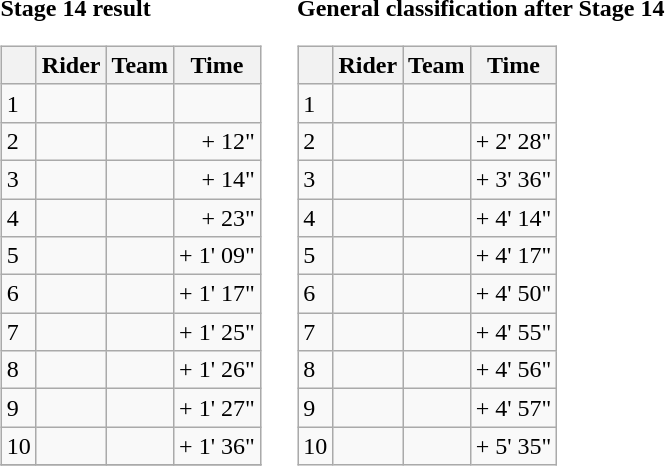<table>
<tr>
<td><strong>Stage 14 result</strong><br><table class="wikitable">
<tr>
<th></th>
<th>Rider</th>
<th>Team</th>
<th>Time</th>
</tr>
<tr>
<td>1</td>
<td></td>
<td></td>
<td align="right"></td>
</tr>
<tr>
<td>2</td>
<td></td>
<td></td>
<td align="right">+ 12"</td>
</tr>
<tr>
<td>3</td>
<td></td>
<td></td>
<td align="right">+ 14"</td>
</tr>
<tr>
<td>4</td>
<td></td>
<td></td>
<td align="right">+ 23"</td>
</tr>
<tr>
<td>5</td>
<td></td>
<td></td>
<td align="right">+ 1' 09"</td>
</tr>
<tr>
<td>6</td>
<td></td>
<td></td>
<td align="right">+ 1' 17"</td>
</tr>
<tr>
<td>7</td>
<td></td>
<td></td>
<td align="right">+ 1' 25"</td>
</tr>
<tr>
<td>8</td>
<td></td>
<td></td>
<td align="right">+ 1' 26"</td>
</tr>
<tr>
<td>9</td>
<td></td>
<td></td>
<td align="right">+ 1' 27"</td>
</tr>
<tr>
<td>10</td>
<td></td>
<td></td>
<td align="right">+ 1' 36"</td>
</tr>
<tr>
</tr>
</table>
</td>
<td></td>
<td><strong>General classification after Stage 14</strong><br><table class="wikitable">
<tr>
<th></th>
<th>Rider</th>
<th>Team</th>
<th>Time</th>
</tr>
<tr>
<td>1</td>
<td> </td>
<td></td>
<td align="right"></td>
</tr>
<tr>
<td>2</td>
<td> </td>
<td></td>
<td align="right">+ 2' 28"</td>
</tr>
<tr>
<td>3</td>
<td></td>
<td></td>
<td align="right">+ 3' 36"</td>
</tr>
<tr>
<td>4</td>
<td></td>
<td></td>
<td align="right">+ 4' 14"</td>
</tr>
<tr>
<td>5</td>
<td></td>
<td></td>
<td align="right">+ 4' 17"</td>
</tr>
<tr>
<td>6</td>
<td></td>
<td></td>
<td align="right">+ 4' 50"</td>
</tr>
<tr>
<td>7</td>
<td></td>
<td></td>
<td align="right">+ 4' 55"</td>
</tr>
<tr>
<td>8</td>
<td></td>
<td></td>
<td align="right">+ 4' 56"</td>
</tr>
<tr>
<td>9</td>
<td></td>
<td></td>
<td align="right">+ 4' 57"</td>
</tr>
<tr>
<td>10</td>
<td></td>
<td></td>
<td align="right">+ 5' 35"</td>
</tr>
</table>
</td>
</tr>
</table>
